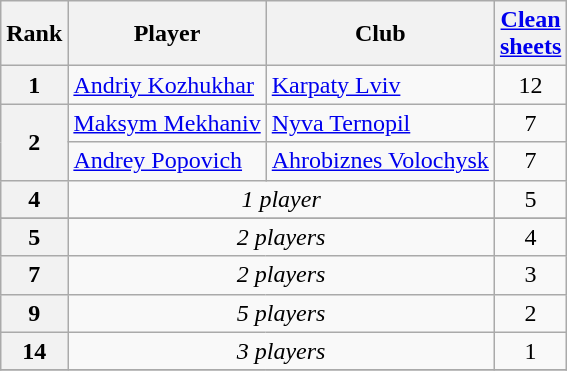<table class="wikitable" style="text-align:center">
<tr>
<th>Rank</th>
<th>Player</th>
<th>Club</th>
<th><a href='#'>Clean<br>sheets</a></th>
</tr>
<tr>
<th rowspan=1>1</th>
<td align="left"> <a href='#'>Andriy Kozhukhar</a></td>
<td align="left"><a href='#'>Karpaty Lviv</a></td>
<td rowspan=1>12</td>
</tr>
<tr>
<th rowspan=2>2</th>
<td align="left"> <a href='#'>Maksym Mekhaniv</a></td>
<td align="left"><a href='#'>Nyva Ternopil</a></td>
<td rowspan=1>7</td>
</tr>
<tr>
<td align="left"> <a href='#'>Andrey Popovich</a></td>
<td align="left"><a href='#'>Ahrobiznes Volochysk</a></td>
<td rowspan=1>7</td>
</tr>
<tr>
<th align=center>4</th>
<td colspan=2 align=center><em>1 player</em></td>
<td align=center>5</td>
</tr>
<tr>
</tr>
<tr>
<th align=center>5</th>
<td colspan=2 align=center><em>2 players</em></td>
<td align=center>4</td>
</tr>
<tr>
<th align=center>7</th>
<td colspan=2 align=center><em>2 players</em></td>
<td align=center>3</td>
</tr>
<tr>
<th align=center>9</th>
<td colspan=2 align=center><em>5 players</em></td>
<td align=center>2</td>
</tr>
<tr>
<th align=center>14</th>
<td colspan=2 align=center><em>3 players</em></td>
<td align=center>1</td>
</tr>
<tr>
</tr>
</table>
